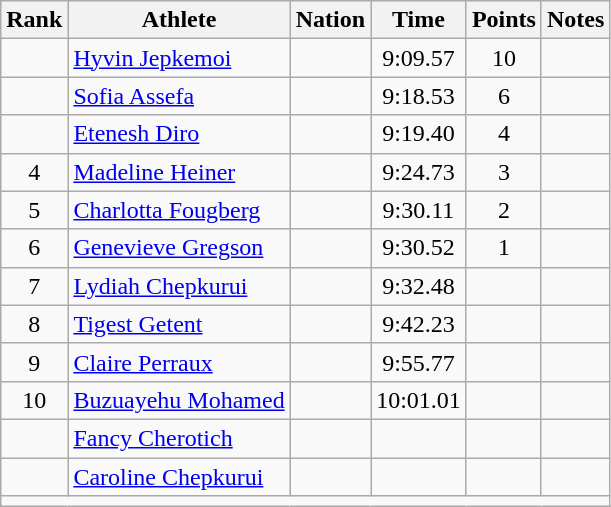<table class="wikitable sortable" style="text-align:center;">
<tr>
<th scope="col" style="width: 10px;">Rank</th>
<th scope="col">Athlete</th>
<th scope="col">Nation</th>
<th scope="col">Time</th>
<th scope="col">Points</th>
<th scope="col">Notes</th>
</tr>
<tr>
<td></td>
<td align=left><a href='#'>Hyvin Jepkemoi</a></td>
<td align=left></td>
<td>9:09.57</td>
<td>10</td>
<td></td>
</tr>
<tr>
<td></td>
<td align=left><a href='#'>Sofia Assefa</a></td>
<td align=left></td>
<td>9:18.53</td>
<td>6</td>
<td></td>
</tr>
<tr>
<td></td>
<td align=left><a href='#'>Etenesh Diro</a></td>
<td align=left></td>
<td>9:19.40</td>
<td>4</td>
<td></td>
</tr>
<tr>
<td>4</td>
<td align=left><a href='#'>Madeline Heiner</a></td>
<td align=left></td>
<td>9:24.73</td>
<td>3</td>
<td></td>
</tr>
<tr>
<td>5</td>
<td align=left><a href='#'>Charlotta Fougberg</a></td>
<td align=left></td>
<td>9:30.11</td>
<td>2</td>
<td></td>
</tr>
<tr>
<td>6</td>
<td align=left><a href='#'>Genevieve Gregson</a></td>
<td align=left></td>
<td>9:30.52</td>
<td>1</td>
<td></td>
</tr>
<tr>
<td>7</td>
<td align=left><a href='#'>Lydiah Chepkurui</a></td>
<td align=left></td>
<td>9:32.48</td>
<td></td>
<td></td>
</tr>
<tr>
<td>8</td>
<td align=left><a href='#'>Tigest Getent</a></td>
<td align=left></td>
<td>9:42.23</td>
<td></td>
<td></td>
</tr>
<tr>
<td>9</td>
<td align=left><a href='#'>Claire Perraux</a></td>
<td align=left></td>
<td>9:55.77</td>
<td></td>
<td></td>
</tr>
<tr>
<td>10</td>
<td align=left><a href='#'>Buzuayehu Mohamed</a></td>
<td align=left></td>
<td>10:01.01</td>
<td></td>
<td></td>
</tr>
<tr>
<td></td>
<td align="left"><a href='#'>Fancy Cherotich</a></td>
<td align="left"></td>
<td></td>
<td></td>
<td></td>
</tr>
<tr>
<td></td>
<td align="left"><a href='#'>Caroline Chepkurui</a></td>
<td align="left"></td>
<td></td>
<td></td>
<td></td>
</tr>
<tr class="sortbottom">
<td colspan="6"></td>
</tr>
</table>
